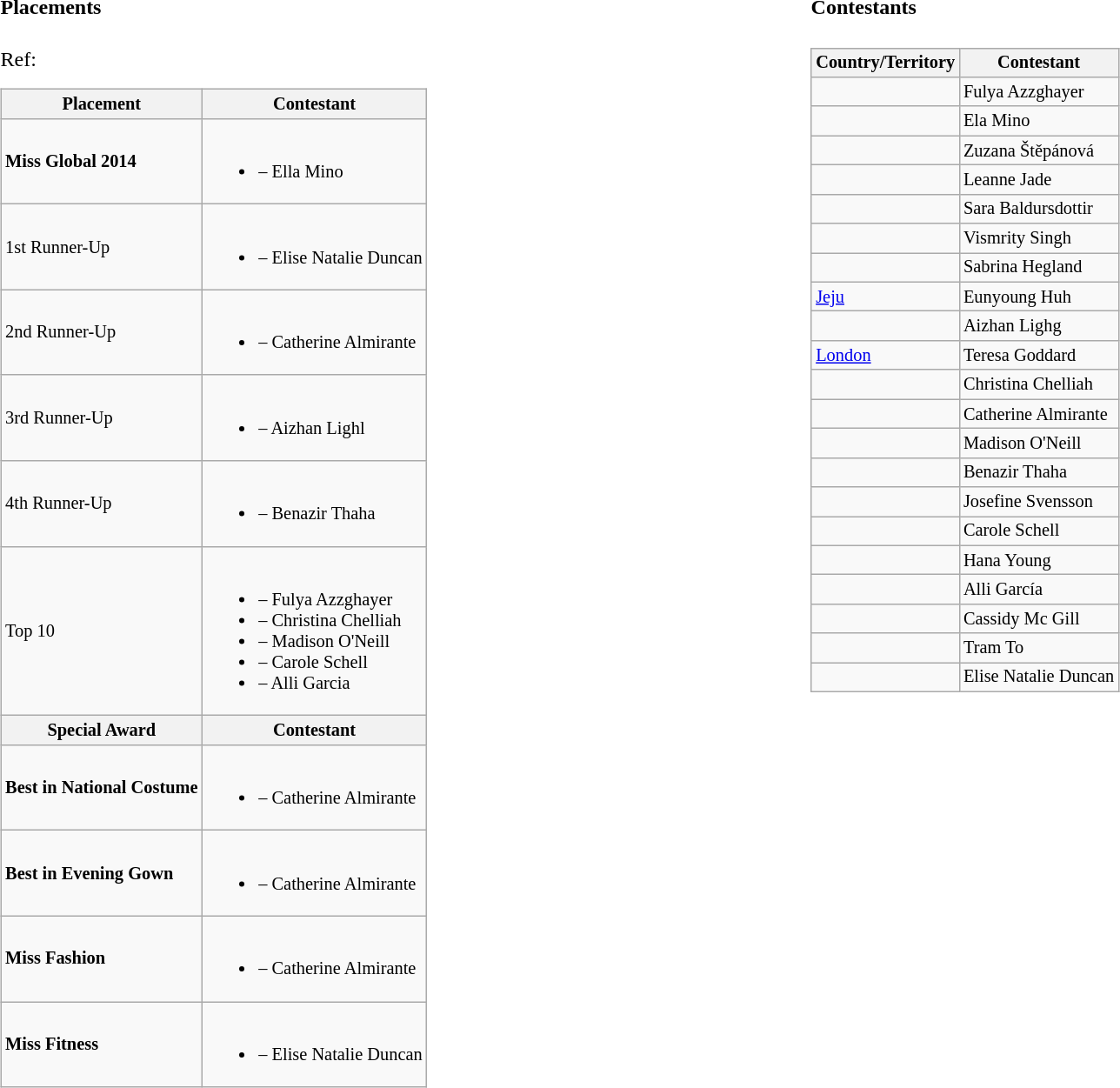<table>
<tr>
<td valign="top" width=10%><br><h4>Placements</h4>Ref:<table class="wikitable sortable" style="font-size: 85%;">
<tr>
<th>Placement</th>
<th>Contestant</th>
</tr>
<tr>
<td><strong>Miss Global 2014</strong></td>
<td><br><ul><li> – Ella Mino</li></ul></td>
</tr>
<tr>
<td>1st Runner-Up</td>
<td><br><ul><li> – Elise Natalie Duncan</li></ul></td>
</tr>
<tr>
<td>2nd Runner-Up</td>
<td><br><ul><li> – Catherine Almirante</li></ul></td>
</tr>
<tr>
<td>3rd Runner-Up</td>
<td><br><ul><li> – Aizhan Lighl</li></ul></td>
</tr>
<tr>
<td>4th Runner-Up</td>
<td><br><ul><li> – Benazir Thaha</li></ul></td>
</tr>
<tr>
<td>Top 10</td>
<td><br><ul><li> – Fulya Azzghayer</li><li> – Christina Chelliah</li><li> – Madison O'Neill</li><li> – Carole Schell</li><li> – Alli Garcia</li></ul></td>
</tr>
<tr>
<th>Special Award</th>
<th>Contestant</th>
</tr>
<tr>
<td><strong>Best in National Costume</strong></td>
<td><br><ul><li> – Catherine Almirante</li></ul></td>
</tr>
<tr>
<td><strong>Best in Evening Gown</strong></td>
<td><br><ul><li> – Catherine Almirante</li></ul></td>
</tr>
<tr>
<td><strong>Miss Fashion</strong></td>
<td><br><ul><li> – Catherine Almirante</li></ul></td>
</tr>
<tr>
<td><strong>Miss Fitness</strong></td>
<td><br><ul><li> – Elise Natalie Duncan</li></ul></td>
</tr>
</table>
</td>
<td valign="top" width=10%><br><h4>Contestants</h4><table class="wikitable sortable static-row-numbers" style="font-size: 85%;">
<tr>
<th class=unsortable>Country/Territory</th>
<th class="unsortable">Contestant</th>
</tr>
<tr>
<td></td>
<td>Fulya Azzghayer</td>
</tr>
<tr>
<td></td>
<td>Ela Mino</td>
</tr>
<tr>
<td></td>
<td>Zuzana Štěpánová</td>
</tr>
<tr>
<td></td>
<td>Leanne Jade</td>
</tr>
<tr>
<td></td>
<td>Sara Baldursdottir</td>
</tr>
<tr>
<td></td>
<td>Vismrity Singh</td>
</tr>
<tr>
<td></td>
<td>Sabrina Hegland</td>
</tr>
<tr>
<td> <a href='#'>Jeju</a></td>
<td>Eunyoung Huh</td>
</tr>
<tr>
<td></td>
<td>Aizhan Lighg</td>
</tr>
<tr>
<td> <a href='#'>London</a></td>
<td>Teresa Goddard</td>
</tr>
<tr>
<td></td>
<td>Christina Chelliah</td>
</tr>
<tr>
<td></td>
<td>Catherine Almirante</td>
</tr>
<tr>
<td></td>
<td>Madison O'Neill</td>
</tr>
<tr>
<td></td>
<td>Benazir Thaha</td>
</tr>
<tr>
<td></td>
<td>Josefine Svensson</td>
</tr>
<tr>
<td></td>
<td>Carole Schell</td>
</tr>
<tr>
<td></td>
<td>Hana Young</td>
</tr>
<tr>
<td></td>
<td>Alli García</td>
</tr>
<tr>
<td></td>
<td>Cassidy Mc Gill</td>
</tr>
<tr>
<td></td>
<td>Tram To</td>
</tr>
<tr>
<td></td>
<td>Elise Natalie Duncan</td>
</tr>
</table>
</td>
</tr>
</table>
